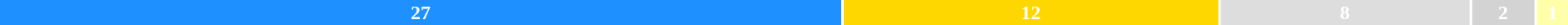<table style="width:100%; text-align:center;">
<tr style="color:white;">
<td style="background:dodgerblue; width:54%;"><strong>27</strong></td>
<td style="background:#ffd700; width:24%;"><strong>12</strong></td>
<td style="background:#DDDDDD; width:16%;"><strong>8</strong></td>
<td style="background:#d3d3d3; width:4%;"><strong>2</strong></td>
<td style="background:#FFFFAA; width:2%;"><strong>1</strong></td>
</tr>
<tr>
<td></td>
<td></td>
<td><span><strong></strong></span></td>
<td><span></span></td>
<td><span></span></td>
</tr>
</table>
